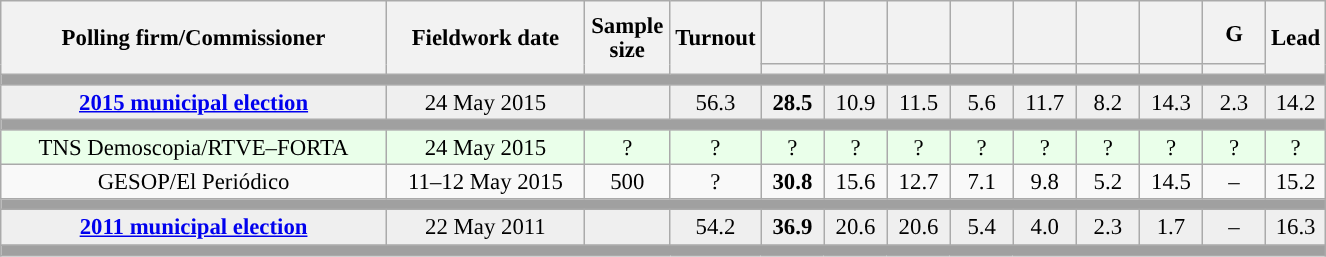<table class="wikitable collapsible collapsed" style="text-align:center; font-size:95%; line-height:16px;">
<tr style="height:42px;">
<th style="width:250px;" rowspan="2">Polling firm/Commissioner</th>
<th style="width:125px;" rowspan="2">Fieldwork date</th>
<th style="width:50px;" rowspan="2">Sample size</th>
<th style="width:45px;" rowspan="2">Turnout</th>
<th style="width:35px;"></th>
<th style="width:35px;"></th>
<th style="width:35px;"></th>
<th style="width:35px;"></th>
<th style="width:35px;"></th>
<th style="width:35px;"></th>
<th style="width:35px;"></th>
<th style="width:35px;">G</th>
<th style="width:30px;" rowspan="2">Lead</th>
</tr>
<tr>
<th style="color:inherit;background:"></th>
<th style="color:inherit;background:"></th>
<th style="color:inherit;background:"></th>
<th style="color:inherit;background:"></th>
<th style="color:inherit;background:"></th>
<th style="color:inherit;background:"></th>
<th style="color:inherit;background:"></th>
<th style="color:inherit;background:"></th>
</tr>
<tr>
<td colspan="13" style="background:#A0A0A0"></td>
</tr>
<tr style="background:#EFEFEF;">
<td><strong><a href='#'>2015 municipal election</a></strong></td>
<td>24 May 2015</td>
<td></td>
<td>56.3</td>
<td><strong>28.5</strong><br></td>
<td>10.9<br></td>
<td>11.5<br></td>
<td>5.6<br></td>
<td>11.7<br></td>
<td>8.2<br></td>
<td>14.3<br></td>
<td>2.3<br></td>
<td style="background:">14.2</td>
</tr>
<tr>
<td colspan="13" style="background:#A0A0A0"></td>
</tr>
<tr style="background:#EAFFEA;">
<td>TNS Demoscopia/RTVE–FORTA</td>
<td>24 May 2015</td>
<td>?</td>
<td>?</td>
<td>?<br></td>
<td>?<br></td>
<td>?<br></td>
<td>?<br></td>
<td>?<br></td>
<td>?<br></td>
<td>?<br></td>
<td>?<br></td>
<td style="background:">?</td>
</tr>
<tr>
<td>GESOP/El Periódico</td>
<td>11–12 May 2015</td>
<td>500</td>
<td>?</td>
<td><strong>30.8</strong><br></td>
<td>15.6<br></td>
<td>12.7<br></td>
<td>7.1<br></td>
<td>9.8<br></td>
<td>5.2<br></td>
<td>14.5<br></td>
<td>–</td>
<td style="background:">15.2</td>
</tr>
<tr>
<td colspan="13" style="background:#A0A0A0"></td>
</tr>
<tr style="background:#EFEFEF;">
<td><strong><a href='#'>2011 municipal election</a></strong></td>
<td>22 May 2011</td>
<td></td>
<td>54.2</td>
<td><strong>36.9</strong><br></td>
<td>20.6<br></td>
<td>20.6<br></td>
<td>5.4<br></td>
<td>4.0<br></td>
<td>2.3<br></td>
<td>1.7<br></td>
<td>–</td>
<td style="background:">16.3</td>
</tr>
<tr>
<td colspan="13" style="background:#A0A0A0"></td>
</tr>
</table>
